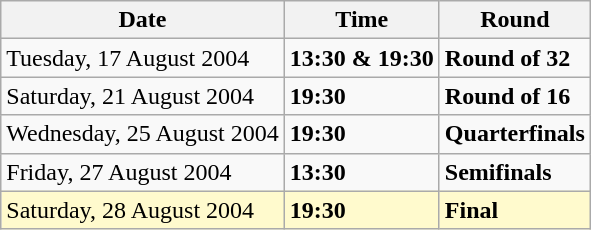<table class="wikitable">
<tr>
<th>Date</th>
<th>Time</th>
<th>Round</th>
</tr>
<tr>
<td>Tuesday, 17 August 2004</td>
<td><strong>13:30 & 19:30</strong></td>
<td><strong>Round of 32</strong></td>
</tr>
<tr>
<td>Saturday, 21 August 2004</td>
<td><strong>19:30</strong></td>
<td><strong>Round of 16</strong></td>
</tr>
<tr>
<td>Wednesday, 25 August 2004</td>
<td><strong>19:30</strong></td>
<td><strong>Quarterfinals</strong></td>
</tr>
<tr>
<td>Friday, 27 August 2004</td>
<td><strong>13:30</strong></td>
<td><strong>Semifinals</strong></td>
</tr>
<tr>
<td style=background:lemonchiffon>Saturday, 28 August 2004</td>
<td style=background:lemonchiffon><strong>19:30</strong></td>
<td style=background:lemonchiffon><strong>Final</strong></td>
</tr>
</table>
